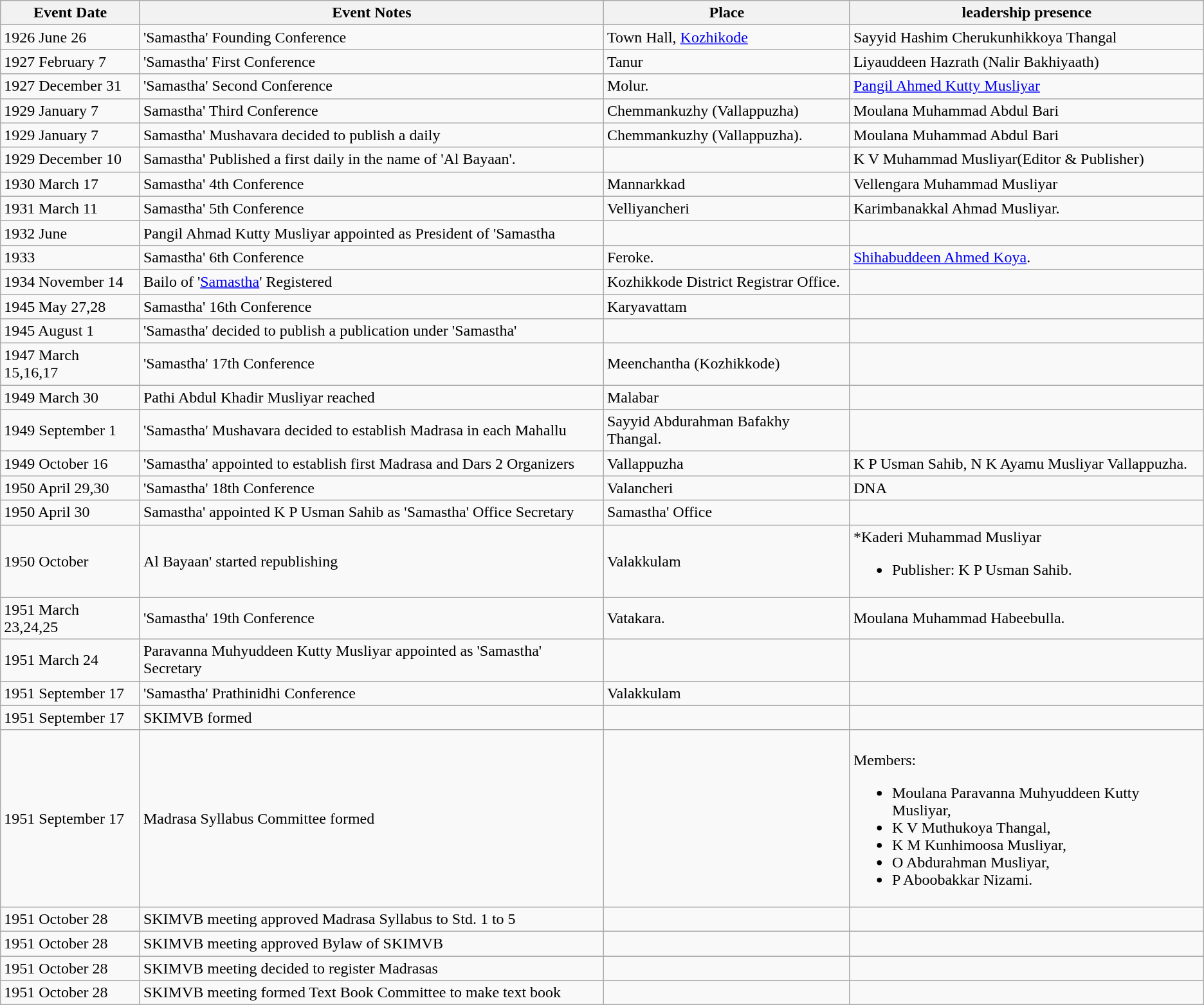<table class="sortable wikitable">
<tr style="background:#ccc; text-align:center;">
<th>Event Date</th>
<th>Event Notes</th>
<th>Place</th>
<th>leadership presence</th>
</tr>
<tr>
<td>1926 June 26</td>
<td>'Samastha' Founding Conference</td>
<td>Town Hall, <a href='#'>Kozhikode</a></td>
<td>Sayyid Hashim Cherukunhikkoya Thangal</td>
</tr>
<tr>
<td>1927 February 7</td>
<td>'Samastha' First Conference</td>
<td>Tanur</td>
<td>Liyauddeen Hazrath (Nalir Bakhiyaath)</td>
</tr>
<tr>
<td>1927 December 31</td>
<td>'Samastha' Second Conference</td>
<td>Molur.</td>
<td><a href='#'>Pangil Ahmed Kutty Musliyar</a></td>
</tr>
<tr>
<td>1929 January 7</td>
<td>Samastha' Third Conference</td>
<td>Chemmankuzhy (Vallappuzha)</td>
<td>Moulana Muhammad Abdul Bari</td>
</tr>
<tr>
<td>1929 January 7</td>
<td>Samastha' Mushavara decided to publish a daily</td>
<td>Chemmankuzhy (Vallappuzha).</td>
<td>Moulana Muhammad Abdul Bari</td>
</tr>
<tr>
<td>1929 December 10</td>
<td>Samastha' Published a first daily in the name of 'Al Bayaan'.</td>
<td></td>
<td>K V Muhammad Musliyar(Editor & Publisher)</td>
</tr>
<tr>
<td>1930 March 17</td>
<td>Samastha' 4th Conference</td>
<td>Mannarkkad</td>
<td>Vellengara Muhammad Musliyar</td>
</tr>
<tr>
<td>1931 March 11</td>
<td>Samastha' 5th Conference</td>
<td>Velliyancheri</td>
<td>Karimbanakkal Ahmad Musliyar.</td>
</tr>
<tr>
<td>1932 June</td>
<td>Pangil Ahmad Kutty Musliyar appointed as President of 'Samastha</td>
<td></td>
<td></td>
</tr>
<tr>
<td>1933</td>
<td>Samastha' 6th Conference</td>
<td>Feroke.</td>
<td><a href='#'>Shihabuddeen Ahmed Koya</a>.</td>
</tr>
<tr>
<td>1934 November 14</td>
<td>Bailo of '<a href='#'>Samastha</a>' Registered</td>
<td>Kozhikkode District Registrar Office.</td>
<td></td>
</tr>
<tr>
<td>1945 May 27,28</td>
<td>Samastha' 16th Conference</td>
<td>Karyavattam</td>
<td></td>
</tr>
<tr>
<td>1945 August 1</td>
<td>'Samastha' decided to publish a publication under 'Samastha'</td>
<td></td>
<td></td>
</tr>
<tr>
<td>1947 March 15,16,17</td>
<td>'Samastha' 17th Conference</td>
<td>Meenchantha (Kozhikkode)</td>
<td></td>
</tr>
<tr>
<td>1949 March 30</td>
<td>Pathi Abdul Khadir Musliyar reached</td>
<td>Malabar</td>
<td></td>
</tr>
<tr>
<td>1949 September 1</td>
<td>'Samastha' Mushavara decided to establish Madrasa in each Mahallu</td>
<td>Sayyid Abdurahman Bafakhy Thangal.</td>
</tr>
<tr>
<td>1949 October 16</td>
<td>'Samastha' appointed to establish first Madrasa and Dars 2 Organizers</td>
<td>Vallappuzha</td>
<td>K P Usman Sahib, N K Ayamu Musliyar Vallappuzha.</td>
</tr>
<tr>
<td>1950 April 29,30</td>
<td>'Samastha' 18th Conference</td>
<td>Valancheri</td>
<td>DNA</td>
</tr>
<tr>
<td>1950 April 30</td>
<td>Samastha' appointed K P Usman Sahib as 'Samastha' Office Secretary</td>
<td>Samastha' Office</td>
<td></td>
</tr>
<tr>
<td>1950 October</td>
<td>Al Bayaan' started republishing</td>
<td>Valakkulam</td>
<td>*Kaderi Muhammad Musliyar<br><ul><li>Publisher: K P Usman Sahib.</li></ul></td>
</tr>
<tr>
<td>1951 March 23,24,25</td>
<td>'Samastha' 19th Conference</td>
<td>Vatakara.</td>
<td>Moulana Muhammad Habeebulla.</td>
</tr>
<tr>
<td>1951 March 24</td>
<td>Paravanna Muhyuddeen Kutty Musliyar appointed as 'Samastha' Secretary</td>
<td></td>
</tr>
<tr>
<td>1951 September 17</td>
<td>'Samastha' Prathinidhi Conference</td>
<td>Valakkulam</td>
<td></td>
</tr>
<tr>
<td>1951 September 17</td>
<td>SKIMVB formed</td>
<td></td>
<td></td>
</tr>
<tr>
<td>1951 September 17</td>
<td>Madrasa Syllabus Committee formed</td>
<td></td>
<td><br>Members:<ul><li>Moulana Paravanna Muhyuddeen Kutty Musliyar,</li><li>K V Muthukoya Thangal,</li><li>K M Kunhimoosa Musliyar,</li><li>O Abdurahman Musliyar,</li><li>P Aboobakkar Nizami.</li></ul></td>
</tr>
<tr>
<td>1951 October 28</td>
<td>SKIMVB meeting approved Madrasa Syllabus to Std. 1 to 5</td>
<td></td>
<td></td>
</tr>
<tr>
<td>1951 October 28</td>
<td>SKIMVB meeting approved Bylaw of SKIMVB</td>
<td></td>
<td></td>
</tr>
<tr>
<td>1951 October 28</td>
<td>SKIMVB meeting decided to register Madrasas</td>
<td></td>
<td></td>
</tr>
<tr>
<td>1951 October 28</td>
<td>SKIMVB meeting formed Text Book Committee to make text book</td>
<td></td>
<td></td>
</tr>
</table>
